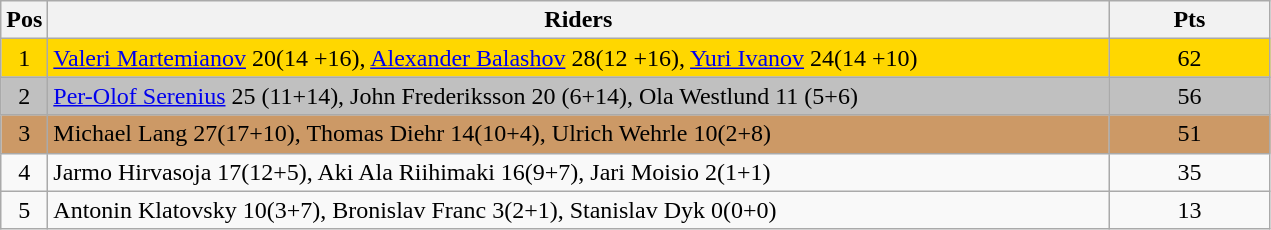<table class="wikitable" style="font-size: 100%">
<tr>
<th width=20>Pos</th>
<th width=700>Riders</th>
<th width=100>Pts</th>
</tr>
<tr align=center style="background-color: gold;">
<td>1</td>
<td align="left"> <a href='#'>Valeri Martemianov</a> 20(14 +16), <a href='#'>Alexander Balashov</a> 28(12 +16), <a href='#'>Yuri Ivanov</a> 24(14 +10)</td>
<td>62</td>
</tr>
<tr align=center style="background-color: silver;">
<td>2</td>
<td align="left"> <a href='#'>Per-Olof Serenius</a> 25 (11+14), John Frederiksson 20 (6+14), Ola Westlund 11 (5+6)</td>
<td>56</td>
</tr>
<tr align=center style="background-color: #cc9966;">
<td>3</td>
<td align="left">Michael Lang 27(17+10), Thomas Diehr 14(10+4), Ulrich Wehrle 10(2+8)</td>
<td>51</td>
</tr>
<tr align=center>
<td>4</td>
<td align="left"> Jarmo Hirvasoja 17(12+5), Aki Ala Riihimaki 16(9+7), Jari Moisio 2(1+1)</td>
<td>35</td>
</tr>
<tr align=center>
<td>5</td>
<td align="left"> Antonin Klatovsky 10(3+7), Bronislav Franc 3(2+1), Stanislav Dyk 0(0+0)</td>
<td>13</td>
</tr>
</table>
